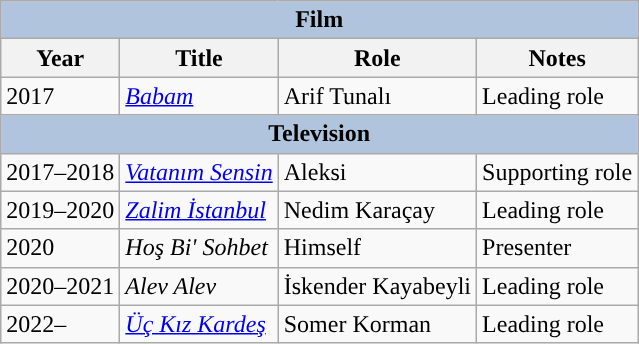<table class="wikitable">
<tr>
<th colspan="4" style="background:LightSteelBlue">Film</th>
</tr>
<tr>
<th>Year</th>
<th>Title</th>
<th>Role</th>
<th>Notes</th>
</tr>
<tr>
<td>2017</td>
<td><em><a href='#'>Babam</a></em></td>
<td>Arif Tunalı</td>
<td>Leading role</td>
</tr>
<tr>
<th colspan="4" style="background:LightSteelBlue">Television</th>
</tr>
<tr>
<td>2017–2018</td>
<td><em><a href='#'>Vatanım Sensin</a></em></td>
<td>Aleksi</td>
<td>Supporting role</td>
</tr>
<tr>
<td>2019–2020</td>
<td><em><a href='#'>Zalim İstanbul</a></em></td>
<td>Nedim Karaçay</td>
<td>Leading role</td>
</tr>
<tr>
<td>2020</td>
<td><em>Hoş Bi' Sohbet</em></td>
<td>Himself</td>
<td>Presenter</td>
</tr>
<tr>
<td>2020–2021</td>
<td><em>Alev Alev</em></td>
<td>İskender Kayabeyli</td>
<td>Leading role</td>
</tr>
<tr>
<td>2022–</td>
<td><em><a href='#'>Üç Kız Kardeş</a></em></td>
<td>Somer Korman</td>
<td>Leading role</td>
</tr>
</table>
